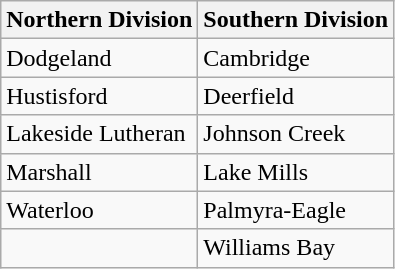<table class="wikitable">
<tr>
<th>Northern Division</th>
<th>Southern Division</th>
</tr>
<tr>
<td>Dodgeland</td>
<td>Cambridge</td>
</tr>
<tr>
<td>Hustisford</td>
<td>Deerfield</td>
</tr>
<tr>
<td>Lakeside Lutheran</td>
<td>Johnson Creek</td>
</tr>
<tr>
<td>Marshall</td>
<td>Lake Mills</td>
</tr>
<tr>
<td>Waterloo</td>
<td>Palmyra-Eagle</td>
</tr>
<tr>
<td></td>
<td>Williams Bay</td>
</tr>
</table>
